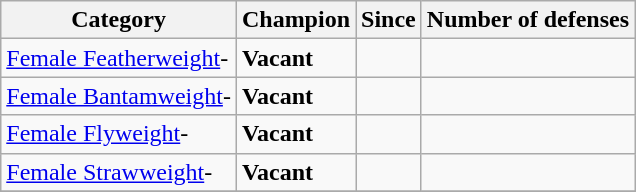<table class="wikitable">
<tr>
<th>Category</th>
<th>Champion</th>
<th>Since</th>
<th>Number of defenses</th>
</tr>
<tr>
<td><a href='#'>Female Featherweight</a>-</td>
<td> <strong>Vacant</strong></td>
<td></td>
<td></td>
</tr>
<tr>
<td><a href='#'>Female Bantamweight</a>-</td>
<td> <strong>Vacant</strong></td>
<td></td>
<td></td>
</tr>
<tr>
<td><a href='#'>Female Flyweight</a>-</td>
<td> <strong>Vacant</strong></td>
<td></td>
<td></td>
</tr>
<tr>
<td><a href='#'>Female Strawweight</a>-</td>
<td> <strong>Vacant</strong></td>
<td></td>
<td></td>
</tr>
<tr>
</tr>
</table>
